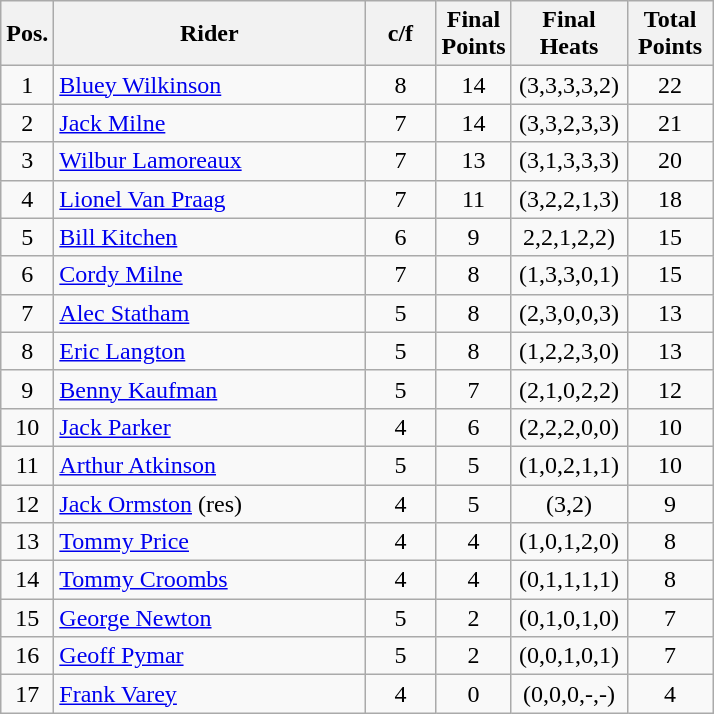<table class=wikitable>
<tr>
<th width=25px>Pos.</th>
<th width=200px>Rider</th>
<th width=40px>c/f</th>
<th width=40px>Final Points</th>
<th width=70px>Final Heats</th>
<th width=50px>Total Points</th>
</tr>
<tr align=center >
<td>1</td>
<td align=left> <a href='#'>Bluey Wilkinson</a></td>
<td>8</td>
<td>14</td>
<td>(3,3,3,3,2)</td>
<td>22</td>
</tr>
<tr align=center >
<td>2</td>
<td align=left> <a href='#'>Jack Milne</a></td>
<td>7</td>
<td>14</td>
<td>(3,3,2,3,3)</td>
<td>21</td>
</tr>
<tr align=center >
<td>3</td>
<td align=left> <a href='#'>Wilbur Lamoreaux</a></td>
<td>7</td>
<td>13</td>
<td>(3,1,3,3,3)</td>
<td>20</td>
</tr>
<tr align=center>
<td>4</td>
<td align=left> <a href='#'>Lionel Van Praag</a></td>
<td>7</td>
<td>11</td>
<td>(3,2,2,1,3)</td>
<td>18</td>
</tr>
<tr align=center>
<td>5</td>
<td align=left> <a href='#'>Bill Kitchen</a></td>
<td>6</td>
<td>9</td>
<td>2,2,1,2,2)</td>
<td>15</td>
</tr>
<tr align=center>
<td>6</td>
<td align=left> <a href='#'>Cordy Milne</a></td>
<td>7</td>
<td>8</td>
<td>(1,3,3,0,1)</td>
<td>15</td>
</tr>
<tr align=center>
<td>7</td>
<td align=left> <a href='#'>Alec Statham</a></td>
<td>5</td>
<td>8</td>
<td>(2,3,0,0,3)</td>
<td>13</td>
</tr>
<tr align=center>
<td>8</td>
<td align=left> <a href='#'>Eric Langton</a></td>
<td>5</td>
<td>8</td>
<td>(1,2,2,3,0)</td>
<td>13</td>
</tr>
<tr align=center>
<td>9</td>
<td align=left> <a href='#'>Benny Kaufman</a></td>
<td>5</td>
<td>7</td>
<td>(2,1,0,2,2)</td>
<td>12</td>
</tr>
<tr align=center>
<td>10</td>
<td align=left> <a href='#'>Jack Parker</a></td>
<td>4</td>
<td>6</td>
<td>(2,2,2,0,0)</td>
<td>10</td>
</tr>
<tr align=center>
<td>11</td>
<td align=left> <a href='#'>Arthur Atkinson</a></td>
<td>5</td>
<td>5</td>
<td>(1,0,2,1,1)</td>
<td>10</td>
</tr>
<tr align=center>
<td>12</td>
<td align=left> <a href='#'>Jack Ormston</a> (res)</td>
<td>4</td>
<td>5</td>
<td>(3,2)</td>
<td>9</td>
</tr>
<tr align=center>
<td>13</td>
<td align=left> <a href='#'>Tommy Price</a></td>
<td>4</td>
<td>4</td>
<td>(1,0,1,2,0)</td>
<td>8</td>
</tr>
<tr align=center>
<td>14</td>
<td align=left> <a href='#'>Tommy Croombs</a></td>
<td>4</td>
<td>4</td>
<td>(0,1,1,1,1)</td>
<td>8</td>
</tr>
<tr align=center>
<td>15</td>
<td align=left> <a href='#'>George Newton</a></td>
<td>5</td>
<td>2</td>
<td>(0,1,0,1,0)</td>
<td>7</td>
</tr>
<tr align=center>
<td>16</td>
<td align=left> <a href='#'>Geoff Pymar</a></td>
<td>5</td>
<td>2</td>
<td>(0,0,1,0,1)</td>
<td>7</td>
</tr>
<tr align=center>
<td>17</td>
<td align=left> <a href='#'>Frank Varey</a></td>
<td>4</td>
<td>0</td>
<td>(0,0,0,-,-)</td>
<td>4</td>
</tr>
</table>
